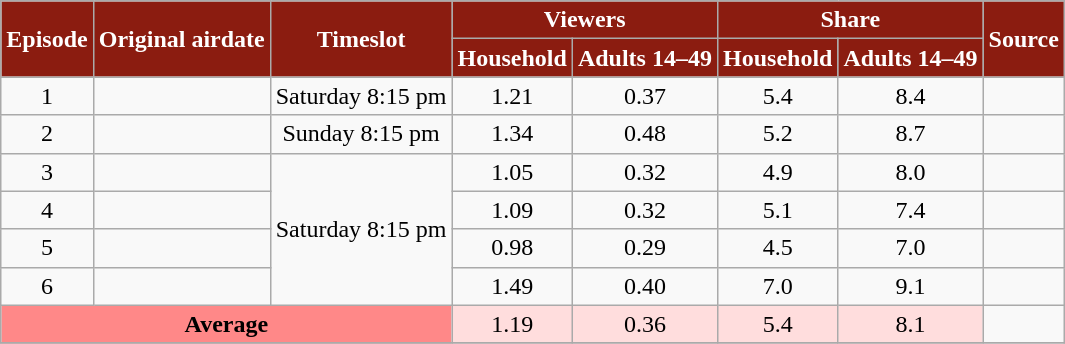<table class="wikitable" style="text-align:center;">
<tr>
<th style="background:#8b1c10; color:#fff;" rowspan="2">Episode</th>
<th style="background:#8b1c10; color:#fff;" rowspan="2">Original airdate</th>
<th style="background:#8b1c10; color:#fff;" rowspan="2">Timeslot</th>
<th style="background:#8b1c10; color:#fff;" colspan="2">Viewers<br><small></small></th>
<th style="background:#8b1c10; color:#fff;" colspan="2">Share<br><small></small></th>
<th style="background:#8b1c10; color:#fff;" rowspan="2">Source</th>
</tr>
<tr>
<th style="background:#8b1c10; color:#fff;">Household</th>
<th style="background:#8b1c10; color:#fff;">Adults 14–49</th>
<th style="background:#8b1c10; color:#fff;">Household</th>
<th style="background:#8b1c10; color:#fff;">Adults 14–49</th>
</tr>
<tr>
<td>1</td>
<td></td>
<td>Saturday 8:15 pm</td>
<td>1.21</td>
<td>0.37</td>
<td>5.4</td>
<td>8.4</td>
<td></td>
</tr>
<tr>
<td>2</td>
<td></td>
<td>Sunday 8:15 pm</td>
<td>1.34</td>
<td>0.48</td>
<td>5.2</td>
<td>8.7</td>
<td></td>
</tr>
<tr>
<td>3</td>
<td></td>
<td rowspan="4">Saturday 8:15 pm</td>
<td>1.05</td>
<td>0.32</td>
<td>4.9</td>
<td>8.0</td>
<td></td>
</tr>
<tr>
<td>4</td>
<td></td>
<td>1.09</td>
<td>0.32</td>
<td>5.1</td>
<td>7.4</td>
<td></td>
</tr>
<tr>
<td>5</td>
<td></td>
<td>0.98</td>
<td>0.29</td>
<td>4.5</td>
<td>7.0</td>
<td></td>
</tr>
<tr>
<td>6</td>
<td></td>
<td>1.49</td>
<td>0.40</td>
<td>7.0</td>
<td>9.1</td>
<td></td>
</tr>
<tr>
<th style="background:#ff8888;" colspan="3">Average</th>
<td style="background:#ffdddd;">1.19</td>
<td style="background:#ffdddd;">0.36</td>
<td style="background:#ffdddd;">5.4</td>
<td style="background:#ffdddd;">8.1</td>
<td></td>
</tr>
<tr>
</tr>
</table>
